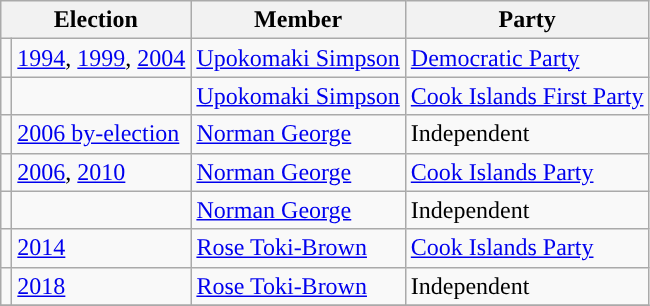<table class="wikitable">
<tr>
<th colspan="2">Election</th>
<th>Member</th>
<th>Party</th>
</tr>
<tr>
<td style="background-color: "></td>
<td><a href='#'>1994</a>, <a href='#'>1999</a>, <a href='#'>2004</a></td>
<td><a href='#'>Upokomaki Simpson</a></td>
<td><a href='#'>Democratic Party</a></td>
</tr>
<tr>
<td style="background-color: "></td>
<td></td>
<td><a href='#'>Upokomaki Simpson</a></td>
<td><a href='#'>Cook Islands First Party</a></td>
</tr>
<tr>
<td style="background-color: "></td>
<td><a href='#'>2006 by-election</a></td>
<td><a href='#'>Norman George</a></td>
<td>Independent</td>
</tr>
<tr>
<td style="background-color: "></td>
<td><a href='#'>2006</a>, <a href='#'>2010</a></td>
<td><a href='#'>Norman George</a></td>
<td><a href='#'>Cook Islands Party</a></td>
</tr>
<tr>
<td style="background-color: "></td>
<td></td>
<td><a href='#'>Norman George</a></td>
<td>Independent</td>
</tr>
<tr>
<td style="background-color: "></td>
<td><a href='#'>2014</a></td>
<td><a href='#'>Rose Toki-Brown</a></td>
<td><a href='#'>Cook Islands Party</a></td>
</tr>
<tr>
<td style="background-color: "></td>
<td><a href='#'>2018</a></td>
<td><a href='#'>Rose Toki-Brown</a></td>
<td>Independent</td>
</tr>
<tr>
</tr>
</table>
